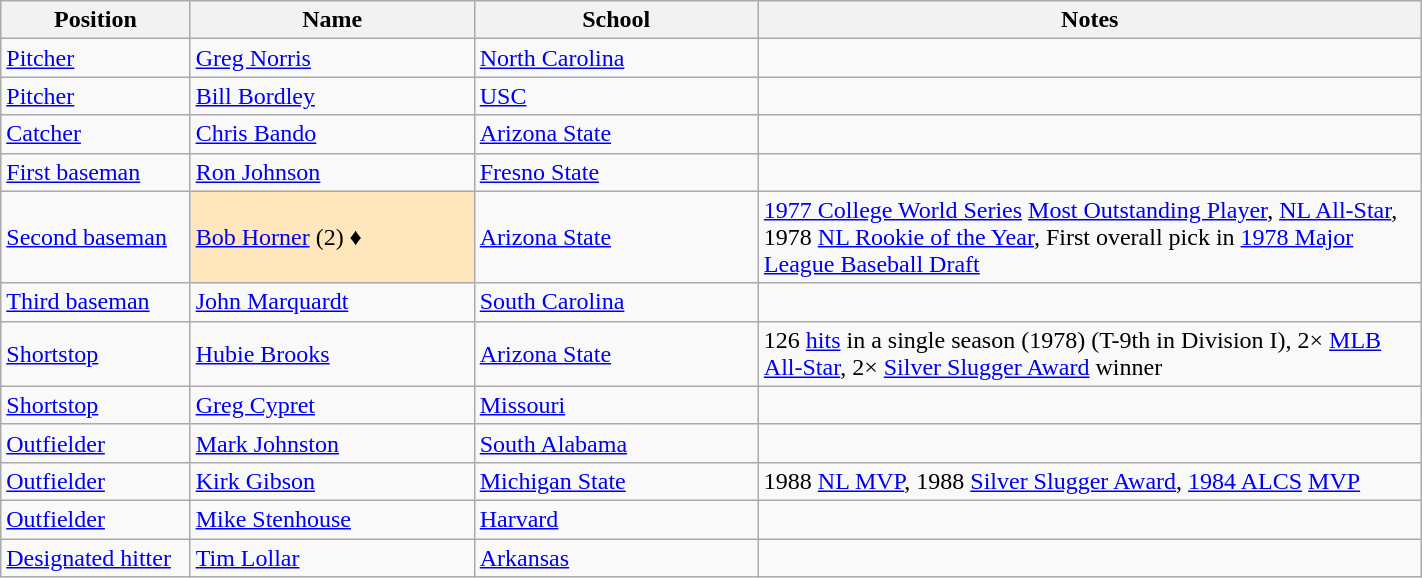<table class="wikitable sortable" style="width:75%;">
<tr>
<th width=10%>Position</th>
<th width=15%>Name</th>
<th width=15%>School</th>
<th width=35% class="unsortable">Notes</th>
</tr>
<tr>
<td><a href='#'>Pitcher</a></td>
<td><a href='#'>Greg Norris</a></td>
<td><a href='#'>North Carolina</a></td>
<td></td>
</tr>
<tr>
<td><a href='#'>Pitcher</a></td>
<td><a href='#'>Bill Bordley</a></td>
<td><a href='#'>USC</a></td>
<td></td>
</tr>
<tr>
<td><a href='#'>Catcher</a></td>
<td><a href='#'>Chris Bando</a></td>
<td><a href='#'>Arizona State</a></td>
<td></td>
</tr>
<tr>
<td><a href='#'>First baseman</a></td>
<td><a href='#'>Ron Johnson</a></td>
<td><a href='#'>Fresno State</a></td>
<td></td>
</tr>
<tr>
<td><a href='#'>Second baseman</a></td>
<td style="background-color:#FFE6BD"><a href='#'>Bob Horner</a> (2) ♦</td>
<td><a href='#'>Arizona State</a></td>
<td><a href='#'>1977 College World Series</a> <a href='#'>Most Outstanding Player</a>, <a href='#'>NL All-Star</a>, 1978 <a href='#'>NL Rookie of the Year</a>, First overall pick in <a href='#'>1978 Major League Baseball Draft</a></td>
</tr>
<tr>
<td><a href='#'>Third baseman</a></td>
<td><a href='#'>John Marquardt</a></td>
<td><a href='#'>South Carolina</a></td>
<td></td>
</tr>
<tr>
<td><a href='#'>Shortstop</a></td>
<td><a href='#'>Hubie Brooks</a></td>
<td><a href='#'>Arizona State</a></td>
<td>126 <a href='#'>hits</a> in a single season (1978) (T-9th in Division I), 2× <a href='#'>MLB All-Star</a>, 2× <a href='#'>Silver Slugger Award</a> winner</td>
</tr>
<tr>
<td><a href='#'>Shortstop</a></td>
<td><a href='#'>Greg Cypret</a></td>
<td><a href='#'>Missouri</a></td>
<td></td>
</tr>
<tr>
<td><a href='#'>Outfielder</a></td>
<td><a href='#'>Mark Johnston</a></td>
<td><a href='#'>South Alabama</a></td>
<td></td>
</tr>
<tr>
<td><a href='#'>Outfielder</a></td>
<td><a href='#'>Kirk Gibson</a></td>
<td><a href='#'>Michigan State</a></td>
<td>1988 <a href='#'>NL MVP</a>, 1988 <a href='#'>Silver Slugger Award</a>, <a href='#'>1984 ALCS</a> <a href='#'>MVP</a></td>
</tr>
<tr>
<td><a href='#'>Outfielder</a></td>
<td><a href='#'>Mike Stenhouse</a></td>
<td><a href='#'>Harvard</a></td>
<td></td>
</tr>
<tr>
<td><a href='#'>Designated hitter</a></td>
<td><a href='#'>Tim Lollar</a></td>
<td><a href='#'>Arkansas</a></td>
<td></td>
</tr>
</table>
